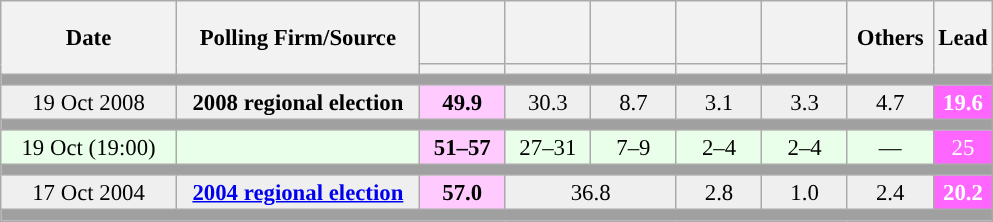<table class="wikitable" style="text-align:center;font-size:95%;line-height:16px">
<tr style="height:42px;">
<th style="width:110px;" rowspan="2">Date</th>
<th style="width:155px;" rowspan="2">Polling Firm/Source</th>
<th style="width:50px;"></th>
<th style="width:50px;"></th>
<th style="width:50px;"></th>
<th style="width:50px;"></th>
<th style="width:50px;"></th>
<th style="width:50px;" rowspan="2">Others</th>
<th style="width:20px;" rowspan="2">Lead</th>
</tr>
<tr>
<th style="color:inherit;background:"></th>
<th style="color:inherit;background:"></th>
<th style="color:inherit;background:"></th>
<th style="color:inherit;background:"></th>
<th style="color:inherit;background:"></th>
</tr>
<tr>
<td colspan="9" style="background:#A0A0A0"></td>
</tr>
<tr style="background:#EFEFEF">
<td>19 Oct 2008</td>
<td><strong>2008 regional election</strong></td>
<td style="background:#FFCBFF"><strong>49.9</strong><br></td>
<td>30.3<br></td>
<td>8.7<br></td>
<td>3.1<br></td>
<td>3.3<br></td>
<td>4.7<br></td>
<td style="background:#FF66FF; color:white;"><strong>19.6</strong></td>
</tr>
<tr>
<td colspan="9" style="background:#A0A0A0"></td>
</tr>
<tr style="background:#EAFFEA">
<td>19 Oct <span>(19:00)</span></td>
<td></td>
<td style="background:#FFCBFF"><strong>51–57</strong><br></td>
<td>27–31<br></td>
<td>7–9<br></td>
<td>2–4<br></td>
<td>2–4<br></td>
<td>—</td>
<td style="background:#FF66FF; color:white">25</td>
</tr>
<tr>
<td colspan="9" style="background:#A0A0A0"></td>
</tr>
<tr style="background:#EFEFEF">
<td>17 Oct 2004</td>
<td><strong><a href='#'>2004 regional election</a></strong></td>
<td style="background:#FFCBFF"><strong>57.0</strong><br></td>
<td colspan="2">36.8<br></td>
<td>2.8<br></td>
<td>1.0<br></td>
<td>2.4<br></td>
<td style="background:#FF66FF; color:white;"><strong>20.2</strong></td>
</tr>
<tr>
<td colspan="9" style="background:#A0A0A0"></td>
</tr>
</table>
